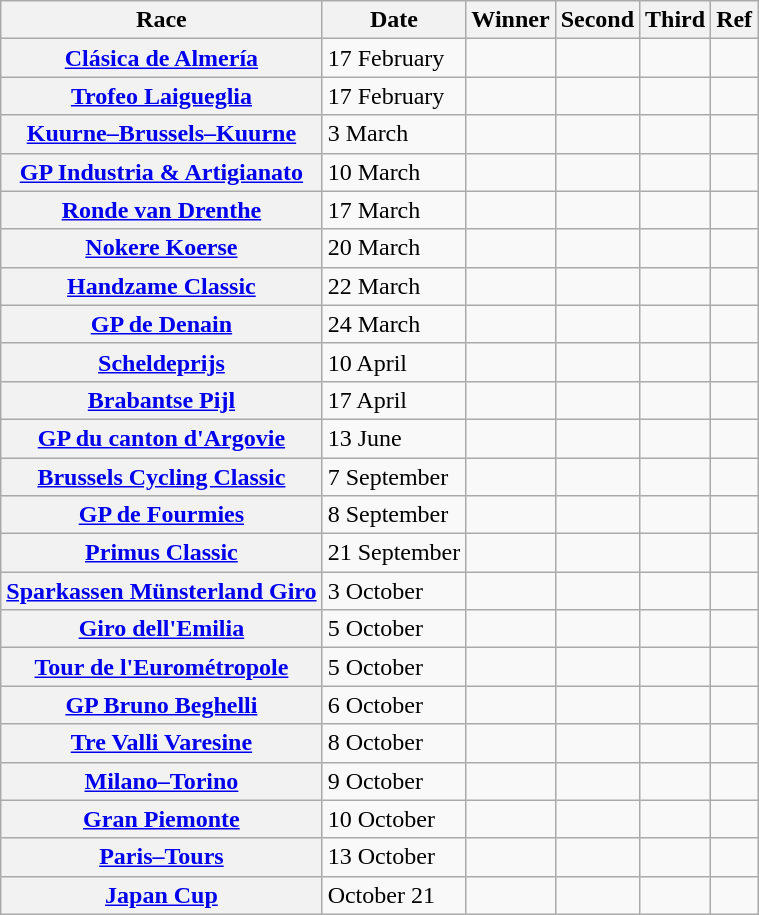<table class="wikitable plainrowheaders">
<tr>
<th>Race</th>
<th>Date</th>
<th>Winner</th>
<th>Second</th>
<th>Third</th>
<th>Ref</th>
</tr>
<tr>
<th scope=row> <a href='#'>Clásica de Almería</a></th>
<td>17 February</td>
<td></td>
<td></td>
<td></td>
<td></td>
</tr>
<tr>
<th scope=row> <a href='#'>Trofeo Laigueglia</a></th>
<td>17 February</td>
<td></td>
<td></td>
<td></td>
<td></td>
</tr>
<tr>
<th scope=row> <a href='#'>Kuurne–Brussels–Kuurne</a></th>
<td>3 March</td>
<td></td>
<td></td>
<td></td>
<td></td>
</tr>
<tr>
<th scope=row> <a href='#'>GP Industria & Artigianato</a></th>
<td>10 March</td>
<td></td>
<td></td>
<td></td>
<td></td>
</tr>
<tr>
<th scope=row> <a href='#'>Ronde van Drenthe</a></th>
<td>17 March</td>
<td></td>
<td></td>
<td></td>
<td></td>
</tr>
<tr>
<th scope=row> <a href='#'>Nokere Koerse</a></th>
<td>20 March</td>
<td></td>
<td></td>
<td></td>
<td></td>
</tr>
<tr>
<th scope=row> <a href='#'>Handzame Classic</a></th>
<td>22 March</td>
<td></td>
<td></td>
<td></td>
<td></td>
</tr>
<tr>
<th scope=row> <a href='#'>GP de Denain</a></th>
<td>24 March</td>
<td></td>
<td></td>
<td></td>
<td></td>
</tr>
<tr>
<th scope=row> <a href='#'>Scheldeprijs</a></th>
<td>10 April</td>
<td></td>
<td></td>
<td></td>
<td></td>
</tr>
<tr>
<th scope=row> <a href='#'>Brabantse Pijl</a></th>
<td>17 April</td>
<td></td>
<td></td>
<td></td>
<td></td>
</tr>
<tr>
<th scope=row> <a href='#'>GP du canton d'Argovie</a></th>
<td>13 June</td>
<td></td>
<td></td>
<td></td>
<td></td>
</tr>
<tr>
<th scope=row> <a href='#'>Brussels Cycling Classic</a></th>
<td>7 September</td>
<td></td>
<td></td>
<td></td>
<td></td>
</tr>
<tr>
<th scope=row> <a href='#'>GP de Fourmies</a></th>
<td>8 September</td>
<td></td>
<td></td>
<td></td>
<td></td>
</tr>
<tr>
<th scope=row> <a href='#'>Primus Classic</a></th>
<td>21 September</td>
<td></td>
<td></td>
<td></td>
<td></td>
</tr>
<tr>
<th scope=row> <a href='#'>Sparkassen Münsterland Giro</a></th>
<td>3 October</td>
<td></td>
<td></td>
<td></td>
<td></td>
</tr>
<tr>
<th scope=row> <a href='#'>Giro dell'Emilia</a></th>
<td>5 October</td>
<td></td>
<td></td>
<td></td>
<td></td>
</tr>
<tr>
<th scope=row> <a href='#'>Tour de l'Eurométropole</a></th>
<td>5 October</td>
<td></td>
<td></td>
<td></td>
<td></td>
</tr>
<tr>
<th scope=row> <a href='#'>GP Bruno Beghelli</a></th>
<td>6 October</td>
<td></td>
<td></td>
<td></td>
<td></td>
</tr>
<tr>
<th scope=row> <a href='#'>Tre Valli Varesine</a></th>
<td>8 October</td>
<td></td>
<td></td>
<td></td>
<td></td>
</tr>
<tr>
<th scope=row> <a href='#'>Milano–Torino</a></th>
<td>9 October</td>
<td></td>
<td></td>
<td></td>
<td></td>
</tr>
<tr>
<th scope=row> <a href='#'>Gran Piemonte</a></th>
<td>10 October</td>
<td></td>
<td></td>
<td></td>
<td></td>
</tr>
<tr>
<th scope=row> <a href='#'>Paris–Tours</a></th>
<td>13 October</td>
<td></td>
<td></td>
<td></td>
<td></td>
</tr>
<tr>
<th scope=row> <a href='#'>Japan Cup</a></th>
<td>October 21</td>
<td></td>
<td></td>
<td></td>
<td></td>
</tr>
</table>
